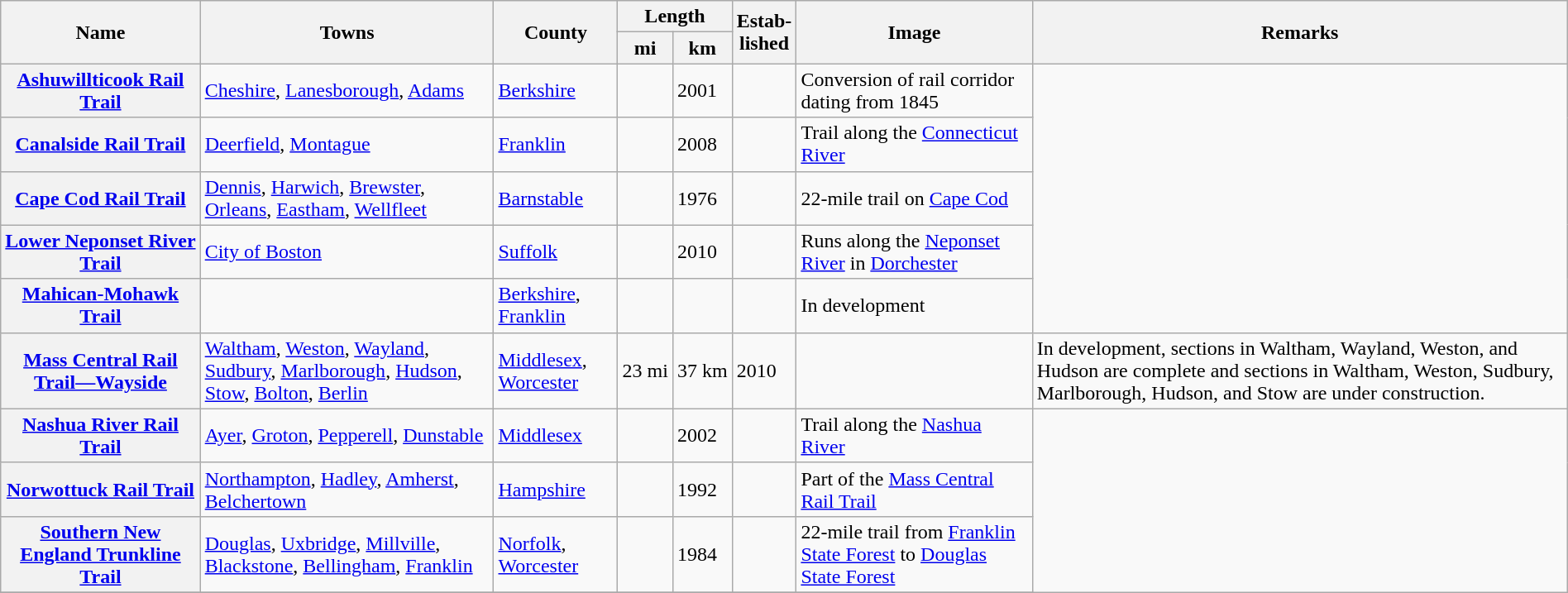<table class="wikitable sortable" style="width:100%">
<tr>
<th style="width:*;" rowspan=2>Name</th>
<th style="width:*;" rowspan=2>Towns</th>
<th style="width:*;" rowspan=2>County</th>
<th style="width:*;" colspan=2>Length</th>
<th style="width:*;" rowspan=2>Estab- <br>lished</th>
<th style="width:*;" class="unsortable" rowspan=2>Image</th>
<th style="width:*;" class="unsortable" rowspan=2>Remarks</th>
</tr>
<tr>
<th>mi</th>
<th>km</th>
</tr>
<tr>
<th scope="row"><a href='#'>Ashuwillticook Rail Trail</a></th>
<td><a href='#'>Cheshire</a>, <a href='#'>Lanesborough</a>, <a href='#'>Adams</a></td>
<td><a href='#'>Berkshire</a></td>
<td></td>
<td>2001</td>
<td></td>
<td>Conversion of rail corridor dating from 1845</td>
</tr>
<tr>
<th scope="row"><a href='#'>Canalside Rail Trail</a></th>
<td><a href='#'>Deerfield</a>, <a href='#'>Montague</a></td>
<td><a href='#'>Franklin</a></td>
<td></td>
<td>2008</td>
<td></td>
<td>Trail along the <a href='#'>Connecticut River</a></td>
</tr>
<tr>
<th scope="row"><a href='#'>Cape Cod Rail Trail</a></th>
<td><a href='#'>Dennis</a>, <a href='#'>Harwich</a>, <a href='#'>Brewster</a>, <a href='#'>Orleans</a>, <a href='#'>Eastham</a>, <a href='#'>Wellfleet</a></td>
<td><a href='#'>Barnstable</a></td>
<td></td>
<td>1976</td>
<td></td>
<td>22-mile trail on <a href='#'>Cape Cod</a></td>
</tr>
<tr>
<th scope="row"><a href='#'>Lower Neponset River Trail</a></th>
<td><a href='#'>City of Boston</a></td>
<td><a href='#'>Suffolk</a></td>
<td></td>
<td>2010</td>
<td></td>
<td>Runs along the <a href='#'>Neponset River</a> in <a href='#'>Dorchester</a></td>
</tr>
<tr>
<th scope="row"><a href='#'>Mahican-Mohawk Trail</a></th>
<td></td>
<td><a href='#'>Berkshire</a>, <a href='#'>Franklin</a></td>
<td></td>
<td></td>
<td></td>
<td>In development</td>
</tr>
<tr>
<th><a href='#'>Mass Central Rail Trail—Wayside</a></th>
<td><a href='#'>Waltham</a>, <a href='#'>Weston</a>, <a href='#'>Wayland</a>, <a href='#'>Sudbury</a>, <a href='#'>Marlborough</a>, <a href='#'>Hudson</a>, <a href='#'>Stow</a>, <a href='#'>Bolton</a>, <a href='#'>Berlin</a></td>
<td><a href='#'>Middlesex</a>, <a href='#'>Worcester</a></td>
<td>23 mi</td>
<td>37 km</td>
<td>2010</td>
<td></td>
<td>In development, sections in Waltham, Wayland, Weston, and Hudson are complete and sections in Waltham, Weston, Sudbury, Marlborough, Hudson, and Stow are under construction.</td>
</tr>
<tr>
<th scope="row"><a href='#'>Nashua River Rail Trail</a></th>
<td><a href='#'>Ayer</a>, <a href='#'>Groton</a>, <a href='#'>Pepperell</a>, <a href='#'>Dunstable</a></td>
<td><a href='#'>Middlesex</a></td>
<td></td>
<td>2002</td>
<td></td>
<td>Trail along the <a href='#'>Nashua River</a></td>
</tr>
<tr>
<th scope="row"><a href='#'>Norwottuck Rail Trail</a></th>
<td><a href='#'>Northampton</a>, <a href='#'>Hadley</a>, <a href='#'>Amherst</a>, <a href='#'>Belchertown</a></td>
<td><a href='#'>Hampshire</a></td>
<td></td>
<td>1992</td>
<td></td>
<td>Part of the <a href='#'>Mass Central Rail Trail</a></td>
</tr>
<tr>
<th scope="row"><a href='#'>Southern New England Trunkline Trail</a></th>
<td><a href='#'>Douglas</a>, <a href='#'>Uxbridge</a>, <a href='#'>Millville</a>, <a href='#'>Blackstone</a>, <a href='#'>Bellingham</a>, <a href='#'>Franklin</a></td>
<td><a href='#'>Norfolk</a>, <a href='#'>Worcester</a></td>
<td></td>
<td>1984</td>
<td></td>
<td>22-mile trail from <a href='#'>Franklin State Forest</a> to <a href='#'>Douglas State Forest</a></td>
</tr>
<tr>
</tr>
</table>
